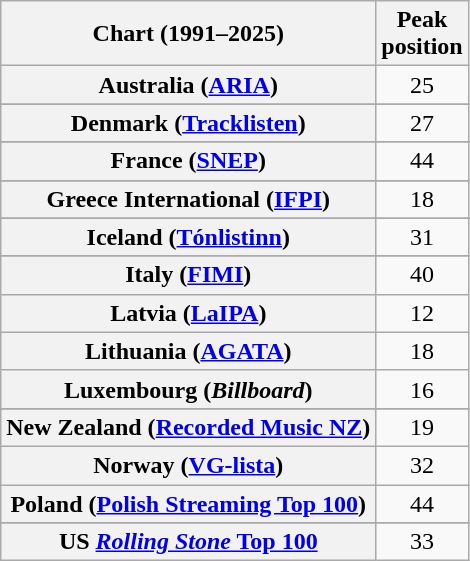<table class="wikitable sortable plainrowheaders" style="text-align:center">
<tr>
<th>Chart (1991–2025)</th>
<th>Peak<br>position</th>
</tr>
<tr>
<th scope="row">Australia (<a href='#'>ARIA</a>)</th>
<td>25</td>
</tr>
<tr>
</tr>
<tr>
</tr>
<tr>
</tr>
<tr>
<th scope="row">Denmark (<a href='#'>Tracklisten</a>)</th>
<td>27</td>
</tr>
<tr>
</tr>
<tr>
<th scope="row">France (<a href='#'>SNEP</a>)</th>
<td>44</td>
</tr>
<tr>
</tr>
<tr>
</tr>
<tr>
<th scope="row">Greece International (<a href='#'>IFPI</a>)</th>
<td>18</td>
</tr>
<tr>
</tr>
<tr>
<th scope="row">Iceland (<a href='#'>Tónlistinn</a>)</th>
<td>31</td>
</tr>
<tr>
</tr>
<tr>
<th scope="row">Italy (<a href='#'>FIMI</a>)</th>
<td>40</td>
</tr>
<tr>
<th scope="row">Latvia (<a href='#'>LaIPA</a>)</th>
<td>12</td>
</tr>
<tr>
<th scope="row">Lithuania (<a href='#'>AGATA</a>)</th>
<td>18</td>
</tr>
<tr>
<th scope="row">Luxembourg (<em>Billboard</em>)</th>
<td>16</td>
</tr>
<tr>
</tr>
<tr>
<th scope="row">New Zealand (<a href='#'>Recorded Music NZ</a>)</th>
<td>19</td>
</tr>
<tr>
<th scope="row">Norway (<a href='#'>VG-lista</a>)</th>
<td>32</td>
</tr>
<tr>
<th scope="row">Poland (<a href='#'>Polish Streaming Top 100</a>)</th>
<td>44</td>
</tr>
<tr>
</tr>
<tr>
</tr>
<tr>
</tr>
<tr>
</tr>
<tr>
</tr>
<tr>
</tr>
<tr>
<th scope="row">US <a href='#'><em>Rolling Stone</em> Top 100</a></th>
<td>33</td>
</tr>
</table>
